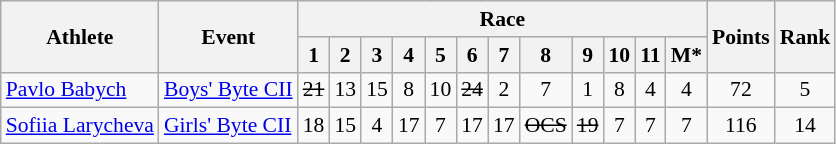<table class="wikitable" border="1" style="font-size:90%">
<tr>
<th rowspan=2>Athlete</th>
<th rowspan=2>Event</th>
<th colspan=12>Race</th>
<th rowspan=2>Points</th>
<th rowspan=2>Rank</th>
</tr>
<tr>
<th>1</th>
<th>2</th>
<th>3</th>
<th>4</th>
<th>5</th>
<th>6</th>
<th>7</th>
<th>8</th>
<th>9</th>
<th>10</th>
<th>11</th>
<th>M*</th>
</tr>
<tr>
<td><a href='#'>Pavlo Babych</a></td>
<td><a href='#'>Boys' Byte CII</a></td>
<td align=center><s>21</s></td>
<td align=center>13</td>
<td align=center>15</td>
<td align=center>8</td>
<td align=center>10</td>
<td align=center><s>24</s></td>
<td align=center>2</td>
<td align=center>7</td>
<td align=center>1</td>
<td align=center>8</td>
<td align=center>4</td>
<td align=center>4</td>
<td align=center>72</td>
<td align=center>5</td>
</tr>
<tr>
<td><a href='#'>Sofiia Larycheva</a></td>
<td><a href='#'>Girls' Byte CII</a></td>
<td align=center>18</td>
<td align=center>15</td>
<td align=center>4</td>
<td align=center>17</td>
<td align=center>7</td>
<td align=center>17</td>
<td align=center>17</td>
<td align=center><s>OCS</s></td>
<td align=center><s>19</s></td>
<td align=center>7</td>
<td align=center>7</td>
<td align=center>7</td>
<td align=center>116</td>
<td align=center>14</td>
</tr>
</table>
